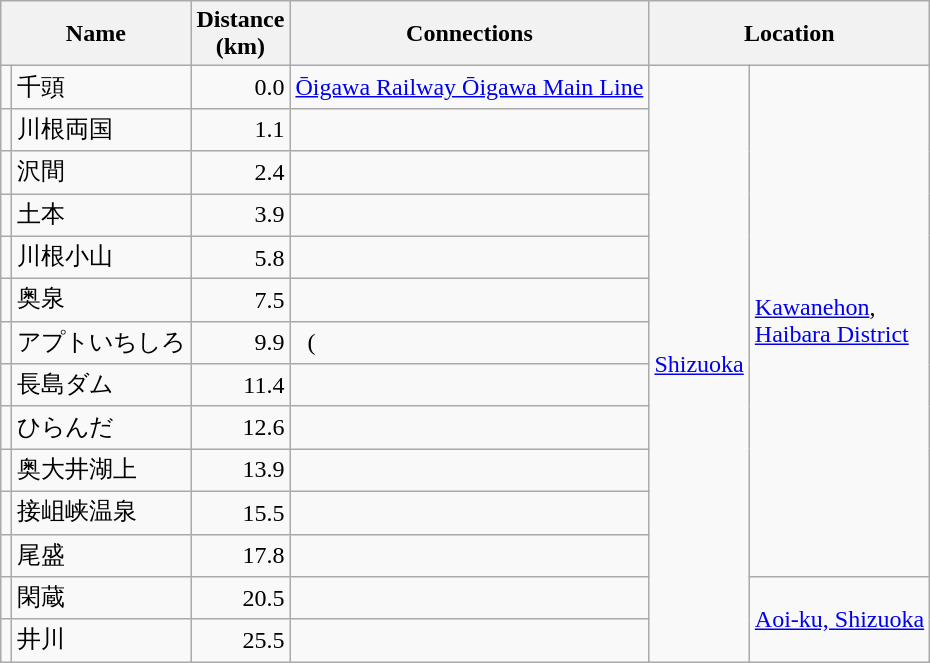<table class="wikitable" rules="all">
<tr>
<th colspan="2">Name</th>
<th style="width:3em;">Distance (km)</th>
<th>Connections</th>
<th colspan="2">Location</th>
</tr>
<tr>
<td></td>
<td>千頭</td>
<td style="text-align:right;">0.0</td>
<td><a href='#'>Ōigawa Railway Ōigawa Main Line</a></td>
<td rowspan="14" style="text-align:center; width:1.5em;"><a href='#'>Shizuoka</a></td>
<td rowspan="12"><a href='#'>Kawanehon</a>,<br><a href='#'>Haibara District</a></td>
</tr>
<tr>
<td></td>
<td>川根両国</td>
<td style="text-align:right;">1.1</td>
<td> </td>
</tr>
<tr>
<td></td>
<td>沢間</td>
<td style="text-align:right;">2.4</td>
<td> </td>
</tr>
<tr>
<td></td>
<td>土本</td>
<td style="text-align:right;">3.9</td>
<td> </td>
</tr>
<tr>
<td></td>
<td>川根小山</td>
<td style="text-align:right;">5.8</td>
<td> </td>
</tr>
<tr>
<td></td>
<td>奥泉</td>
<td style="text-align:right;">7.5</td>
<td> </td>
</tr>
<tr>
<td></td>
<td>アプトいちしろ</td>
<td style="text-align:right;">9.9</td>
<td>  (</td>
</tr>
<tr>
<td></td>
<td>長島ダム</td>
<td style="text-align:right;">11.4</td>
<td> </td>
</tr>
<tr>
<td></td>
<td>ひらんだ</td>
<td style="text-align:right;">12.6</td>
<td> </td>
</tr>
<tr>
<td></td>
<td>奥大井湖上</td>
<td style="text-align:right;">13.9</td>
<td> </td>
</tr>
<tr>
<td></td>
<td>接岨峡温泉</td>
<td style="text-align:right;">15.5</td>
<td> </td>
</tr>
<tr>
<td></td>
<td>尾盛</td>
<td style="text-align:right;">17.8</td>
<td> </td>
</tr>
<tr>
<td></td>
<td>閑蔵</td>
<td style="text-align:right;">20.5</td>
<td> </td>
<td rowspan="2"><a href='#'>Aoi-ku, Shizuoka</a></td>
</tr>
<tr>
<td></td>
<td>井川</td>
<td style="text-align:right;">25.5</td>
<td> </td>
</tr>
</table>
